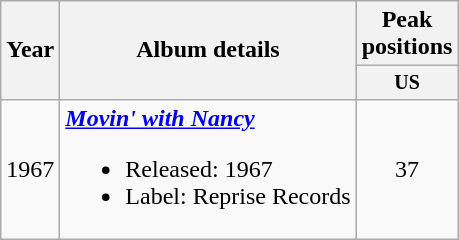<table class=wikitable style=text-align:center;>
<tr>
<th rowspan=2>Year</th>
<th rowspan=2>Album details</th>
<th colspan=1>Peak positions</th>
</tr>
<tr style="font-size:smaller;">
<th width=60>US<br></th>
</tr>
<tr>
<td>1967</td>
<td align=left><strong><em><a href='#'>Movin' with Nancy</a></em></strong><br><ul><li>Released: 1967</li><li>Label: Reprise Records</li></ul></td>
<td>37</td>
</tr>
</table>
